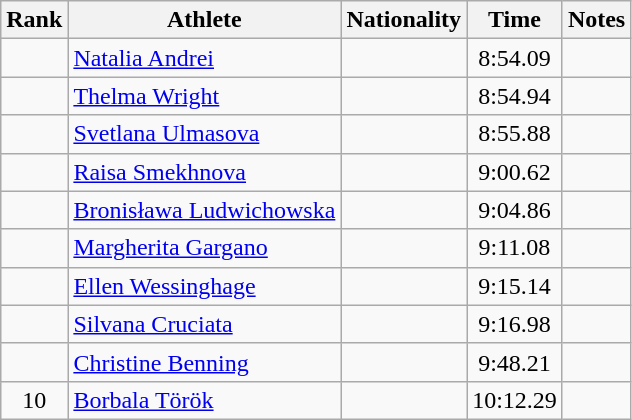<table class="wikitable sortable" style="text-align:center">
<tr>
<th>Rank</th>
<th>Athlete</th>
<th>Nationality</th>
<th>Time</th>
<th>Notes</th>
</tr>
<tr>
<td></td>
<td align=left><a href='#'>Natalia Andrei</a></td>
<td align=left></td>
<td>8:54.09</td>
<td></td>
</tr>
<tr>
<td></td>
<td align=left><a href='#'>Thelma Wright</a></td>
<td align=left></td>
<td>8:54.94</td>
<td></td>
</tr>
<tr>
<td></td>
<td align=left><a href='#'>Svetlana Ulmasova</a></td>
<td align=left></td>
<td>8:55.88</td>
<td></td>
</tr>
<tr>
<td></td>
<td align=left><a href='#'>Raisa Smekhnova</a></td>
<td align=left></td>
<td>9:00.62</td>
<td></td>
</tr>
<tr>
<td></td>
<td align=left><a href='#'>Bronisława Ludwichowska</a></td>
<td align=left></td>
<td>9:04.86</td>
<td></td>
</tr>
<tr>
<td></td>
<td align=left><a href='#'>Margherita Gargano</a></td>
<td align=left></td>
<td>9:11.08</td>
<td></td>
</tr>
<tr>
<td></td>
<td align=left><a href='#'>Ellen Wessinghage</a></td>
<td align=left></td>
<td>9:15.14</td>
<td></td>
</tr>
<tr>
<td></td>
<td align=left><a href='#'>Silvana Cruciata</a></td>
<td align=left></td>
<td>9:16.98</td>
<td></td>
</tr>
<tr>
<td></td>
<td align=left><a href='#'>Christine Benning</a></td>
<td align=left></td>
<td>9:48.21</td>
<td></td>
</tr>
<tr>
<td>10</td>
<td align=left><a href='#'>Borbala Török</a></td>
<td align=left></td>
<td>10:12.29</td>
<td></td>
</tr>
</table>
